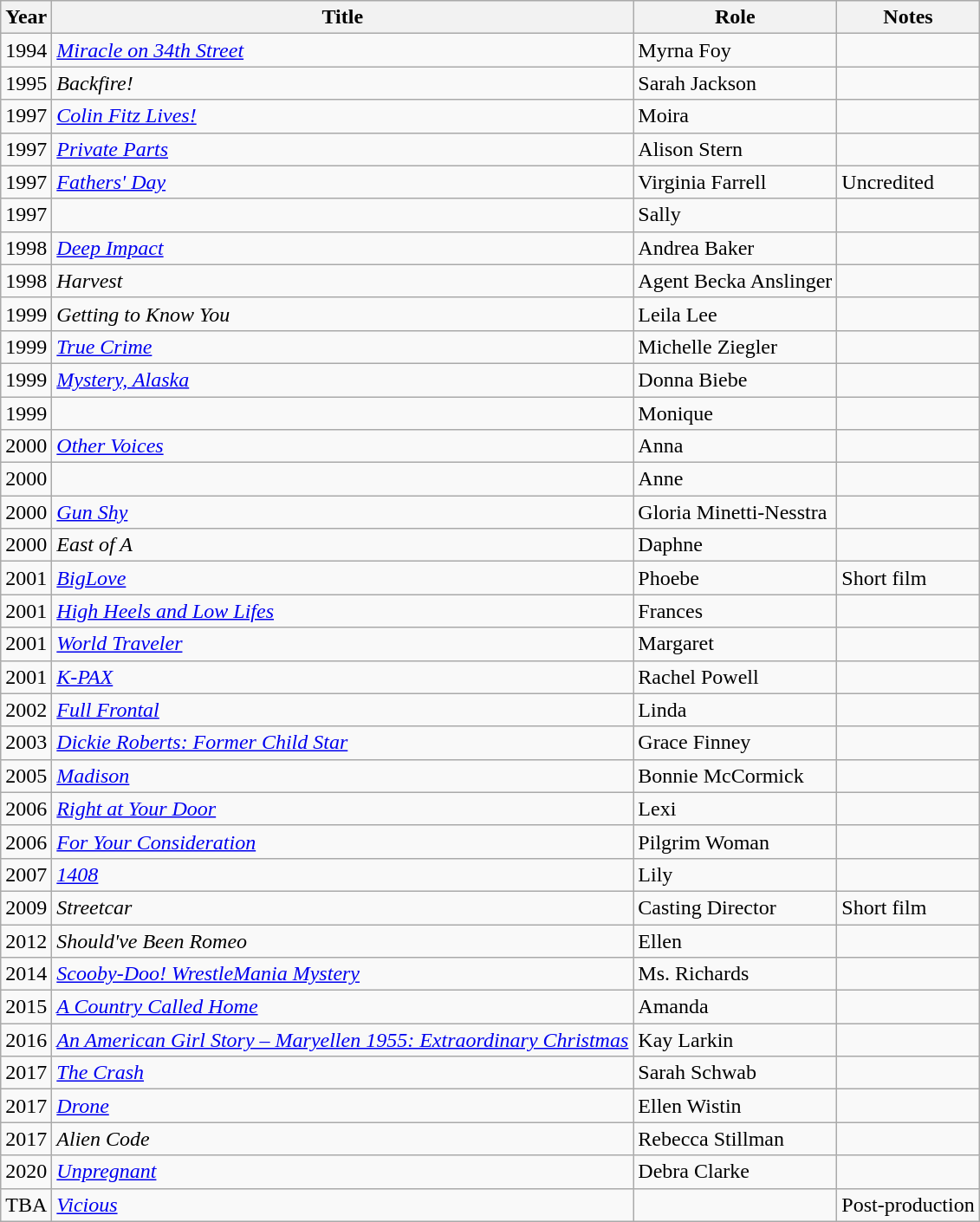<table class="wikitable sortable">
<tr>
<th>Year</th>
<th>Title</th>
<th>Role</th>
<th class="unsortable">Notes</th>
</tr>
<tr>
<td>1994</td>
<td><em><a href='#'>Miracle on 34th Street</a></em></td>
<td>Myrna Foy</td>
<td></td>
</tr>
<tr>
<td>1995</td>
<td><em>Backfire!</em></td>
<td>Sarah Jackson</td>
<td></td>
</tr>
<tr>
<td>1997</td>
<td><em><a href='#'>Colin Fitz Lives!</a></em></td>
<td>Moira</td>
<td></td>
</tr>
<tr>
<td>1997</td>
<td><em><a href='#'>Private Parts</a></em></td>
<td>Alison Stern</td>
<td></td>
</tr>
<tr>
<td>1997</td>
<td><em><a href='#'>Fathers' Day</a></em></td>
<td>Virginia Farrell</td>
<td>Uncredited</td>
</tr>
<tr>
<td>1997</td>
<td><em></em></td>
<td>Sally</td>
<td></td>
</tr>
<tr>
<td>1998</td>
<td><em><a href='#'>Deep Impact</a></em></td>
<td>Andrea Baker</td>
<td></td>
</tr>
<tr>
<td>1998</td>
<td><em>Harvest</em></td>
<td>Agent Becka Anslinger</td>
<td></td>
</tr>
<tr>
<td>1999</td>
<td><em>Getting to Know You</em></td>
<td>Leila Lee</td>
<td></td>
</tr>
<tr>
<td>1999</td>
<td><em><a href='#'>True Crime</a></em></td>
<td>Michelle Ziegler</td>
<td></td>
</tr>
<tr>
<td>1999</td>
<td><em><a href='#'>Mystery, Alaska</a></em></td>
<td>Donna Biebe</td>
<td></td>
</tr>
<tr>
<td>1999</td>
<td><em></em></td>
<td>Monique</td>
<td></td>
</tr>
<tr>
<td>2000</td>
<td><em><a href='#'>Other Voices</a></em></td>
<td>Anna</td>
<td></td>
</tr>
<tr>
<td>2000</td>
<td><em></em></td>
<td>Anne</td>
<td></td>
</tr>
<tr>
<td>2000</td>
<td><em><a href='#'>Gun Shy</a></em></td>
<td>Gloria Minetti-Nesstra</td>
<td></td>
</tr>
<tr>
<td>2000</td>
<td><em>East of A</em></td>
<td>Daphne</td>
<td></td>
</tr>
<tr>
<td>2001</td>
<td><em><a href='#'>BigLove</a></em></td>
<td>Phoebe</td>
<td>Short film</td>
</tr>
<tr>
<td>2001</td>
<td><em><a href='#'>High Heels and Low Lifes</a></em></td>
<td>Frances</td>
<td></td>
</tr>
<tr>
<td>2001</td>
<td><em><a href='#'>World Traveler</a></em></td>
<td>Margaret</td>
<td></td>
</tr>
<tr>
<td>2001</td>
<td><em><a href='#'>K-PAX</a></em></td>
<td>Rachel Powell</td>
<td></td>
</tr>
<tr>
<td>2002</td>
<td><em><a href='#'>Full Frontal</a></em></td>
<td>Linda</td>
<td></td>
</tr>
<tr>
<td>2003</td>
<td><em><a href='#'>Dickie Roberts: Former Child Star</a></em></td>
<td>Grace Finney</td>
<td></td>
</tr>
<tr>
<td>2005</td>
<td><em><a href='#'>Madison</a></em></td>
<td>Bonnie McCormick</td>
<td></td>
</tr>
<tr>
<td>2006</td>
<td><em><a href='#'>Right at Your Door</a></em></td>
<td>Lexi</td>
<td></td>
</tr>
<tr>
<td>2006</td>
<td><em><a href='#'>For Your Consideration</a></em></td>
<td>Pilgrim Woman</td>
<td></td>
</tr>
<tr>
<td>2007</td>
<td><em><a href='#'>1408</a></em></td>
<td>Lily</td>
<td></td>
</tr>
<tr>
<td>2009</td>
<td><em>Streetcar</em></td>
<td>Casting Director</td>
<td>Short film</td>
</tr>
<tr>
<td>2012</td>
<td><em>Should've Been Romeo</em></td>
<td>Ellen</td>
<td></td>
</tr>
<tr>
<td>2014</td>
<td><em><a href='#'>Scooby-Doo! WrestleMania Mystery</a></em></td>
<td>Ms. Richards</td>
<td></td>
</tr>
<tr>
<td>2015</td>
<td><em><a href='#'>A Country Called Home</a></em></td>
<td>Amanda</td>
<td></td>
</tr>
<tr>
<td>2016</td>
<td><em><a href='#'>An American Girl Story – Maryellen 1955: Extraordinary Christmas</a></em></td>
<td>Kay Larkin</td>
<td></td>
</tr>
<tr>
<td>2017</td>
<td><em><a href='#'>The Crash</a></em></td>
<td>Sarah Schwab</td>
<td></td>
</tr>
<tr>
<td>2017</td>
<td><em><a href='#'>Drone</a></em></td>
<td>Ellen Wistin</td>
<td></td>
</tr>
<tr>
<td>2017</td>
<td><em>Alien Code</em></td>
<td>Rebecca Stillman</td>
<td></td>
</tr>
<tr>
<td>2020</td>
<td><em><a href='#'>Unpregnant</a></em></td>
<td>Debra Clarke</td>
<td></td>
</tr>
<tr>
<td>TBA</td>
<td><em><a href='#'>Vicious</a></em></td>
<td></td>
<td>Post-production</td>
</tr>
</table>
